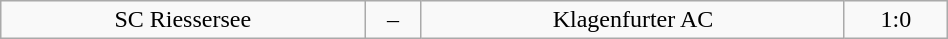<table class="wikitable" width="50%">
<tr align="center">
<td>SC Riessersee</td>
<td>–</td>
<td>Klagenfurter AC</td>
<td>1:0</td>
</tr>
</table>
